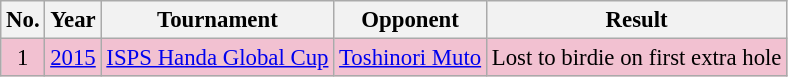<table class="wikitable" style="font-size:95%;">
<tr>
<th>No.</th>
<th>Year</th>
<th>Tournament</th>
<th>Opponent</th>
<th>Result</th>
</tr>
<tr style="background:#F2C1D1;">
<td align=center>1</td>
<td><a href='#'>2015</a></td>
<td><a href='#'>ISPS Handa Global Cup</a></td>
<td> <a href='#'>Toshinori Muto</a></td>
<td>Lost to birdie on first extra hole</td>
</tr>
</table>
